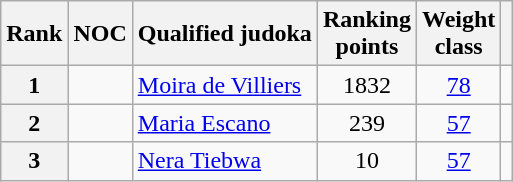<table class="wikitable">
<tr>
<th>Rank</th>
<th>NOC</th>
<th>Qualified judoka</th>
<th>Ranking<br>points</th>
<th>Weight<br>class</th>
<th></th>
</tr>
<tr>
<th>1</th>
<td></td>
<td><a href='#'>Moira de Villiers</a></td>
<td align=center>1832</td>
<td align=center><a href='#'>78</a></td>
<td></td>
</tr>
<tr>
<th>2</th>
<td></td>
<td><a href='#'>Maria Escano</a></td>
<td align=center>239</td>
<td align=center><a href='#'>57</a></td>
<td></td>
</tr>
<tr>
<th>3</th>
<td></td>
<td><a href='#'>Nera Tiebwa</a></td>
<td align=center>10</td>
<td align=center><a href='#'>57</a></td>
<td></td>
</tr>
</table>
